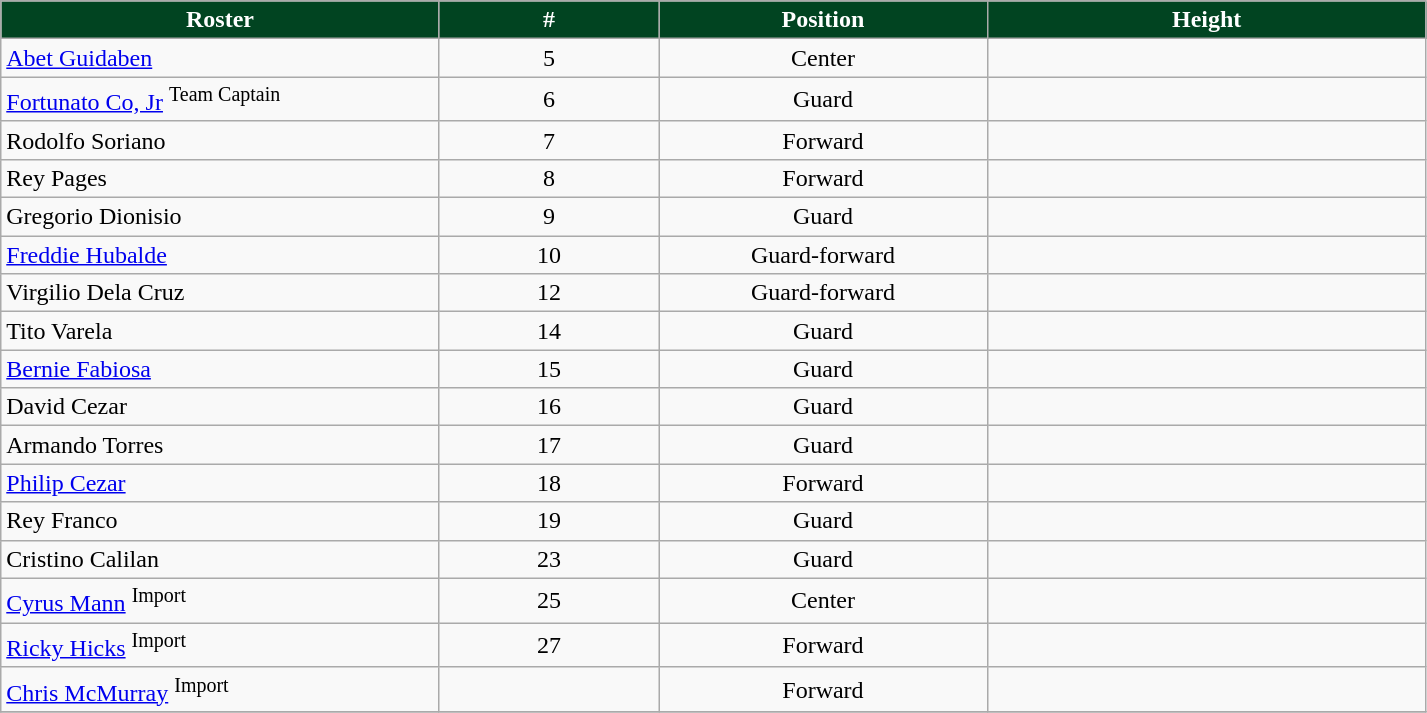<table class="wikitable" border="1">
<tr>
<th style="background:#014421; color:#ffffff" width="20%">Roster</th>
<th style="background:#014421; color:#ffffff" width="10%">#</th>
<th style="background:#014421; color:#ffffff" width="15%">Position</th>
<th style="background:#014421; color:#ffffff" width="20%">Height</th>
</tr>
<tr>
<td><a href='#'>Abet Guidaben</a></td>
<td align=center>5</td>
<td align=center>Center</td>
<td align=center></td>
</tr>
<tr>
<td><a href='#'>Fortunato Co, Jr</a> <sup> Team Captain </sup></td>
<td align=center>6</td>
<td align=center>Guard</td>
<td align=center></td>
</tr>
<tr>
<td>Rodolfo Soriano</td>
<td align=center>7</td>
<td align=center>Forward</td>
<td align=center></td>
</tr>
<tr>
<td>Rey Pages</td>
<td align=center>8</td>
<td align=center>Forward</td>
<td align=center></td>
</tr>
<tr>
<td>Gregorio Dionisio</td>
<td align=center>9</td>
<td align=center>Guard</td>
<td align=center></td>
</tr>
<tr>
<td><a href='#'>Freddie Hubalde</a></td>
<td align=center>10</td>
<td align=center>Guard-forward</td>
<td align=center></td>
</tr>
<tr>
<td>Virgilio Dela Cruz</td>
<td align=center>12</td>
<td align=center>Guard-forward</td>
<td align=center></td>
</tr>
<tr>
<td>Tito Varela</td>
<td align=center>14</td>
<td align=center>Guard</td>
<td align=center></td>
</tr>
<tr>
<td><a href='#'>Bernie Fabiosa</a></td>
<td align=center>15</td>
<td align=center>Guard</td>
<td align=center></td>
</tr>
<tr>
<td>David Cezar</td>
<td align=center>16</td>
<td align=center>Guard</td>
<td align=center></td>
</tr>
<tr>
<td>Armando Torres</td>
<td align=center>17</td>
<td align=center>Guard</td>
<td align=center></td>
</tr>
<tr>
<td><a href='#'>Philip Cezar</a></td>
<td align=center>18</td>
<td align=center>Forward</td>
<td align=center></td>
</tr>
<tr>
<td>Rey Franco</td>
<td align=center>19</td>
<td align=center>Guard</td>
<td align=center></td>
</tr>
<tr>
<td>Cristino Calilan</td>
<td align=center>23</td>
<td align=center>Guard</td>
<td align=center></td>
</tr>
<tr>
<td><a href='#'>Cyrus Mann</a> <sup> Import </sup></td>
<td align=center>25</td>
<td align=center>Center</td>
<td align=center></td>
</tr>
<tr>
<td><a href='#'>Ricky Hicks</a> <sup> Import </sup></td>
<td align=center>27</td>
<td align=center>Forward</td>
<td align=center></td>
</tr>
<tr>
<td><a href='#'>Chris McMurray</a> <sup> Import </sup></td>
<td align=center></td>
<td align=center>Forward</td>
<td align=center></td>
</tr>
<tr>
</tr>
</table>
